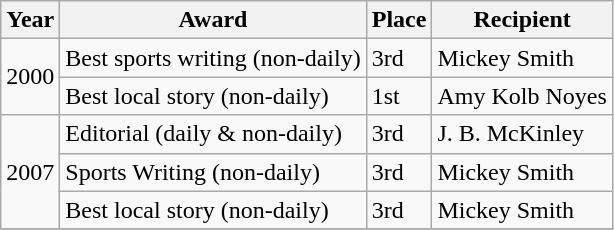<table class="wikitable">
<tr>
<th>Year</th>
<th>Award</th>
<th>Place</th>
<th>Recipient</th>
</tr>
<tr>
<td rowspan="2">2000</td>
<td>Best sports writing (non-daily)</td>
<td>3rd</td>
<td>Mickey Smith</td>
</tr>
<tr>
<td>Best local story (non-daily)</td>
<td>1st</td>
<td>Amy Kolb Noyes</td>
</tr>
<tr>
<td rowspan="3">2007</td>
<td>Editorial (daily & non-daily)</td>
<td>3rd</td>
<td>J. B. McKinley</td>
</tr>
<tr>
<td>Sports Writing (non-daily)</td>
<td>3rd</td>
<td>Mickey Smith</td>
</tr>
<tr>
<td>Best local story (non-daily)</td>
<td>3rd</td>
<td>Mickey Smith</td>
</tr>
<tr>
</tr>
</table>
